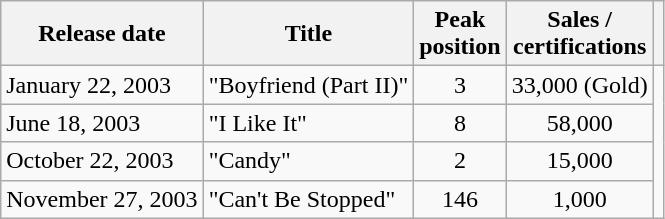<table class="wikitable plainrowheaders">
<tr>
<th>Release date</th>
<th>Title</th>
<th>Peak<br>position</th>
<th>Sales /<br>certifications</th>
<th></th>
</tr>
<tr>
<td>January 22, 2003</td>
<td>"Boyfriend (Part II)"</td>
<td style="text-align:center">3</td>
<td style="text-align:center">33,000 (Gold)</td>
<td style="text-align:center" rowspan="4"></td>
</tr>
<tr>
<td>June 18, 2003</td>
<td>"I Like It"</td>
<td style="text-align:center">8</td>
<td style="text-align:center">58,000</td>
</tr>
<tr>
<td>October 22, 2003</td>
<td>"Candy"</td>
<td style="text-align:center">2</td>
<td style="text-align:center">15,000</td>
</tr>
<tr>
<td>November 27, 2003</td>
<td>"Can't Be Stopped"</td>
<td style="text-align:center">146</td>
<td style="text-align:center">1,000</td>
</tr>
</table>
